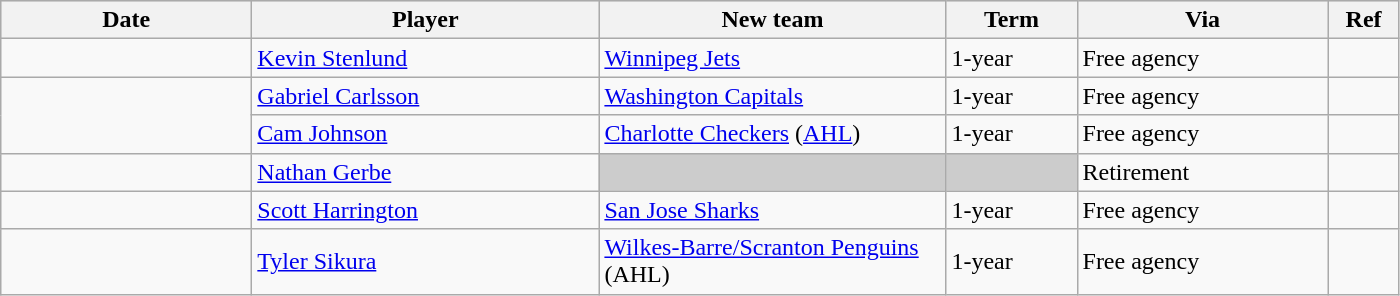<table class="wikitable">
<tr style="background:#ddd; text-align:center;">
<th style="width: 10em;">Date</th>
<th style="width: 14em;">Player</th>
<th style="width: 14em;">New team</th>
<th style="width: 5em;">Term</th>
<th style="width: 10em;">Via</th>
<th style="width: 2.5em;">Ref</th>
</tr>
<tr>
<td></td>
<td><a href='#'>Kevin Stenlund</a></td>
<td><a href='#'>Winnipeg Jets</a></td>
<td>1-year</td>
<td>Free agency</td>
<td></td>
</tr>
<tr>
<td rowspan=2></td>
<td><a href='#'>Gabriel Carlsson</a></td>
<td><a href='#'>Washington Capitals</a></td>
<td>1-year</td>
<td>Free agency</td>
<td></td>
</tr>
<tr>
<td><a href='#'>Cam Johnson</a></td>
<td><a href='#'>Charlotte Checkers</a> (<a href='#'>AHL</a>)</td>
<td>1-year</td>
<td>Free agency</td>
<td></td>
</tr>
<tr>
<td></td>
<td><a href='#'>Nathan Gerbe</a></td>
<td style="background:#ccc;"></td>
<td style="background:#ccc;"></td>
<td>Retirement</td>
<td></td>
</tr>
<tr>
<td></td>
<td><a href='#'>Scott Harrington</a></td>
<td><a href='#'>San Jose Sharks</a></td>
<td>1-year</td>
<td>Free agency</td>
<td></td>
</tr>
<tr>
<td></td>
<td><a href='#'>Tyler Sikura</a></td>
<td><a href='#'>Wilkes-Barre/Scranton Penguins</a> (AHL)</td>
<td>1-year</td>
<td>Free agency</td>
<td></td>
</tr>
</table>
